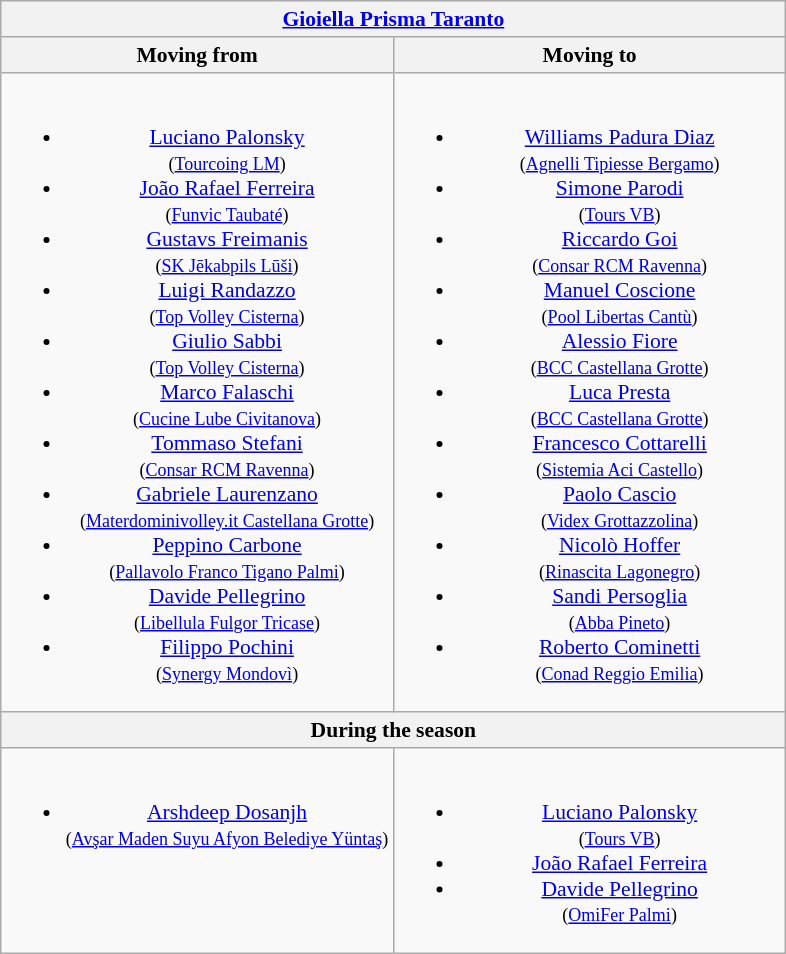<table class="wikitable collapsible collapsed" style="font-size:90%; text-align:center">
<tr>
<th colspan=2 style="width:30em"><a href='#'>Gioiella Prisma Taranto</a></th>
</tr>
<tr>
<th width="50%">Moving from</th>
<th width="50%">Moving to</th>
</tr>
<tr>
<td valign=top><br><ul><li> <a href='#'>Luciano Palonsky</a><br><small>(<a href='#'>Tourcoing LM</a>)</small></li><li> <a href='#'>João Rafael Ferreira</a><br><small>(<a href='#'>Funvic Taubaté</a>)</small></li><li> <a href='#'>Gustavs Freimanis</a><br><small>(<a href='#'>SK Jēkabpils Lūši</a>)</small></li><li> <a href='#'>Luigi Randazzo</a><br><small>(<a href='#'>Top Volley Cisterna</a>)</small></li><li> <a href='#'>Giulio Sabbi</a><br><small>(<a href='#'>Top Volley Cisterna</a>)</small></li><li> <a href='#'>Marco Falaschi</a><br><small>(<a href='#'>Cucine Lube Civitanova</a>)</small></li><li> <a href='#'>Tommaso Stefani</a><br><small>(<a href='#'>Consar RCM Ravenna</a>)</small></li><li> <a href='#'>Gabriele Laurenzano</a><br><small>(<a href='#'>Materdominivolley.it Castellana Grotte</a>)</small></li><li> <a href='#'>Peppino Carbone</a><br><small>(<a href='#'>Pallavolo Franco Tigano Palmi</a>)</small></li><li> <a href='#'>Davide Pellegrino</a><br><small>(<a href='#'>Libellula Fulgor Tricase</a>)</small></li><li> <a href='#'>Filippo Pochini</a><br><small>(<a href='#'>Synergy Mondovì</a>)</small></li></ul></td>
<td valign=top><br><ul><li> <a href='#'>Williams Padura Diaz</a><br><small>(<a href='#'>Agnelli Tipiesse Bergamo</a>)</small></li><li> <a href='#'>Simone Parodi</a><br><small>(<a href='#'>Tours VB</a>)</small></li><li> <a href='#'>Riccardo Goi</a><br><small>(<a href='#'>Consar RCM Ravenna</a>)</small></li><li> <a href='#'>Manuel Coscione</a><br><small>(<a href='#'>Pool Libertas Cantù</a>)</small></li><li> <a href='#'>Alessio Fiore</a><br><small>(<a href='#'>BCC Castellana Grotte</a>)</small></li><li> <a href='#'>Luca Presta</a><br><small>(<a href='#'>BCC Castellana Grotte</a>)</small></li><li> <a href='#'>Francesco Cottarelli</a><br><small>(<a href='#'>Sistemia Aci Castello</a>)</small></li><li> <a href='#'>Paolo Cascio</a><br><small>(<a href='#'>Videx Grottazzolina</a>)</small></li><li> <a href='#'>Nicolò Hoffer</a><br><small>(<a href='#'>Rinascita Lagonegro</a>)</small></li><li> <a href='#'>Sandi Persoglia</a><br><small>(<a href='#'>Abba Pineto</a>)</small></li><li> <a href='#'>Roberto Cominetti</a><br><small>(<a href='#'>Conad Reggio Emilia</a>)</small></li></ul></td>
</tr>
<tr>
<th colspan=2>During the season</th>
</tr>
<tr>
<td valign=top><br><ul><li> <a href='#'>Arshdeep Dosanjh</a> <br><small>(<a href='#'>Avşar Maden Suyu Afyon Belediye Yüntaş</a>)</small></li></ul></td>
<td valign=top><br><ul><li> <a href='#'>Luciano Palonsky</a><br><small>(<a href='#'>Tours VB</a>)</small></li><li> <a href='#'>João Rafael Ferreira</a></li><li> <a href='#'>Davide Pellegrino</a><br><small>(<a href='#'>OmiFer Palmi</a>)</small></li></ul></td>
</tr>
</table>
